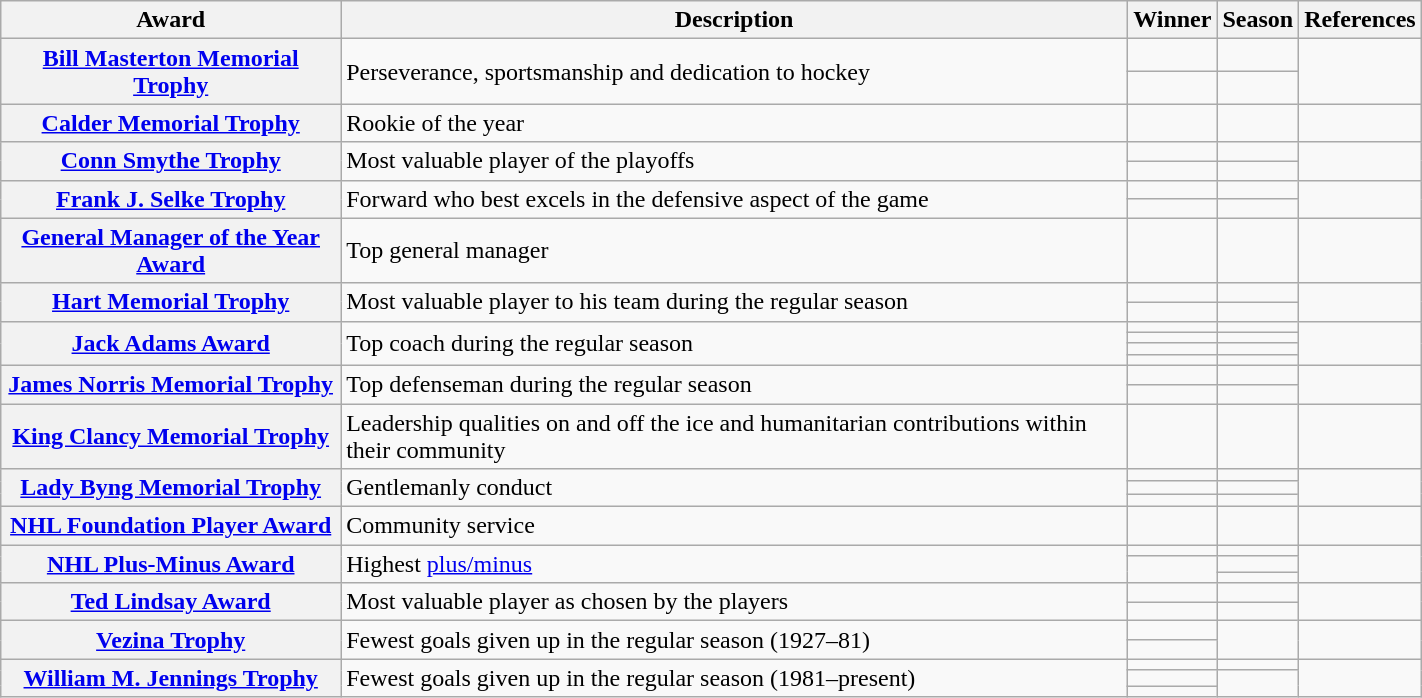<table class="wikitable sortable" width="75%">
<tr>
<th scope="col">Award</th>
<th scope="col" class="unsortable">Description</th>
<th scope="col">Winner</th>
<th scope="col">Season</th>
<th scope="col" class="unsortable">References</th>
</tr>
<tr>
<th scope="row" rowspan="2"><a href='#'>Bill Masterton Memorial Trophy</a></th>
<td rowspan="2">Perseverance, sportsmanship and dedication to hockey</td>
<td></td>
<td></td>
<td rowspan="2"></td>
</tr>
<tr>
<td></td>
<td></td>
</tr>
<tr>
<th scope="row"><a href='#'>Calder Memorial Trophy</a></th>
<td>Rookie of the year</td>
<td></td>
<td></td>
<td></td>
</tr>
<tr>
<th scope="row" rowspan="2"><a href='#'>Conn Smythe Trophy</a></th>
<td rowspan="2">Most valuable player of the playoffs</td>
<td></td>
<td></td>
<td rowspan="2"></td>
</tr>
<tr>
<td></td>
<td></td>
</tr>
<tr>
<th scope="row" rowspan="2"><a href='#'>Frank J. Selke Trophy</a></th>
<td rowspan="2">Forward who best excels in the defensive aspect of the game</td>
<td></td>
<td></td>
<td rowspan="2"></td>
</tr>
<tr>
<td></td>
<td></td>
</tr>
<tr>
<th scope="row"><a href='#'>General Manager of the Year Award</a></th>
<td>Top general manager</td>
<td></td>
<td></td>
<td></td>
</tr>
<tr>
<th scope="row" rowspan="2"><a href='#'>Hart Memorial Trophy</a></th>
<td rowspan="2">Most valuable player to his team during the regular season</td>
<td></td>
<td></td>
<td rowspan="2"></td>
</tr>
<tr>
<td></td>
<td></td>
</tr>
<tr>
<th scope="row" rowspan="4"><a href='#'>Jack Adams Award</a></th>
<td rowspan="4">Top coach during the regular season</td>
<td></td>
<td></td>
<td rowspan="4"></td>
</tr>
<tr>
<td></td>
<td></td>
</tr>
<tr>
<td></td>
<td></td>
</tr>
<tr>
<td></td>
<td></td>
</tr>
<tr>
<th scope="row" rowspan="2"><a href='#'>James Norris Memorial Trophy</a></th>
<td rowspan="2">Top defenseman during the regular season</td>
<td></td>
<td></td>
<td rowspan="2"></td>
</tr>
<tr>
<td></td>
<td></td>
</tr>
<tr>
<th scope="row"><a href='#'>King Clancy Memorial Trophy</a></th>
<td>Leadership qualities on and off the ice and humanitarian contributions within their community</td>
<td></td>
<td></td>
<td></td>
</tr>
<tr>
<th scope="row" rowspan="3"><a href='#'>Lady Byng Memorial Trophy</a></th>
<td rowspan="3">Gentlemanly conduct</td>
<td></td>
<td></td>
<td rowspan="3"></td>
</tr>
<tr>
<td></td>
<td></td>
</tr>
<tr>
<td></td>
<td></td>
</tr>
<tr>
<th scope="row"><a href='#'>NHL Foundation Player Award</a></th>
<td>Community service</td>
<td></td>
<td></td>
<td></td>
</tr>
<tr>
<th scope="row" rowspan="3"><a href='#'>NHL Plus-Minus Award</a></th>
<td rowspan="3">Highest <a href='#'>plus/minus</a></td>
<td></td>
<td></td>
<td rowspan="3"></td>
</tr>
<tr>
<td rowspan="2"></td>
<td></td>
</tr>
<tr>
<td></td>
</tr>
<tr>
<th scope="row" rowspan="2"><a href='#'>Ted Lindsay Award</a></th>
<td rowspan="2">Most valuable player as chosen by the players</td>
<td></td>
<td></td>
<td rowspan="2"></td>
</tr>
<tr>
<td></td>
<td></td>
</tr>
<tr>
<th scope="row" rowspan="2"><a href='#'>Vezina Trophy</a></th>
<td rowspan="2">Fewest goals given up in the regular season (1927–81)</td>
<td></td>
<td rowspan="2"></td>
<td rowspan="2"></td>
</tr>
<tr>
<td></td>
</tr>
<tr>
<th scope="row" rowspan="3"><a href='#'>William M. Jennings Trophy</a></th>
<td rowspan="3">Fewest goals given up in the regular season (1981–present)</td>
<td></td>
<td></td>
<td rowspan="3"></td>
</tr>
<tr>
<td></td>
<td rowspan="2"></td>
</tr>
<tr>
<td></td>
</tr>
</table>
